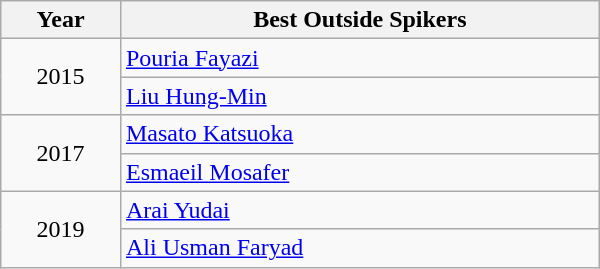<table class=wikitable style="width: 400px;">
<tr>
<th style="width: 20%;">Year</th>
<th style="width: 80%;">Best Outside Spikers</th>
</tr>
<tr>
<td align=center rowspan=2>2015</td>
<td> <a href='#'>Pouria Fayazi</a></td>
</tr>
<tr>
<td> <a href='#'>Liu Hung-Min</a></td>
</tr>
<tr>
<td align=center rowspan=2>2017</td>
<td> <a href='#'>Masato Katsuoka</a></td>
</tr>
<tr>
<td> <a href='#'>Esmaeil Mosafer</a></td>
</tr>
<tr>
<td align=center rowspan=2>2019</td>
<td> <a href='#'>Arai Yudai</a></td>
</tr>
<tr>
<td> <a href='#'>Ali Usman Faryad</a></td>
</tr>
</table>
